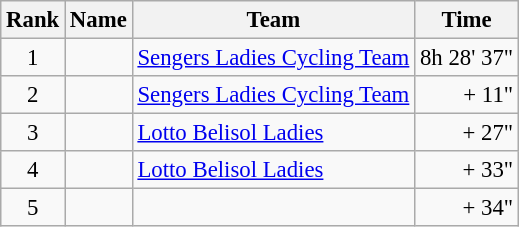<table class=wikitable style="font-size:95%">
<tr>
<th>Rank</th>
<th>Name</th>
<th>Team</th>
<th>Time</th>
</tr>
<tr>
<td align="center">1</td>
<td> </td>
<td><a href='#'>Sengers Ladies Cycling Team</a></td>
<td align="right">8h 28' 37"</td>
</tr>
<tr>
<td align="center">2</td>
<td></td>
<td><a href='#'>Sengers Ladies Cycling Team</a></td>
<td align="right">+ 11"</td>
</tr>
<tr>
<td align="center">3</td>
<td></td>
<td><a href='#'>Lotto Belisol Ladies</a></td>
<td align="right">+ 27"</td>
</tr>
<tr>
<td align="center">4</td>
<td></td>
<td><a href='#'>Lotto Belisol Ladies</a></td>
<td align="right">+ 33"</td>
</tr>
<tr>
<td align="center">5</td>
<td></td>
<td></td>
<td align="right">+ 34"</td>
</tr>
</table>
